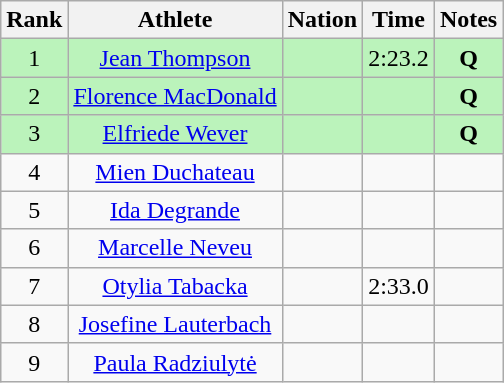<table class="wikitable sortable" style="text-align:center">
<tr>
<th>Rank</th>
<th>Athlete</th>
<th>Nation</th>
<th>Time</th>
<th>Notes</th>
</tr>
<tr bgcolor=bbf3bb>
<td>1</td>
<td><a href='#'>Jean Thompson</a></td>
<td align=left></td>
<td>2:23.2</td>
<td><strong>Q</strong></td>
</tr>
<tr bgcolor=bbf3bb>
<td>2</td>
<td><a href='#'>Florence MacDonald</a></td>
<td align=left></td>
<td></td>
<td><strong> Q </strong></td>
</tr>
<tr bgcolor=bbf3bb>
<td>3</td>
<td><a href='#'>Elfriede Wever</a></td>
<td align=left></td>
<td></td>
<td><strong>Q </strong></td>
</tr>
<tr>
<td>4</td>
<td><a href='#'>Mien Duchateau</a></td>
<td align=left></td>
<td></td>
<td><strong> </strong></td>
</tr>
<tr>
<td>5</td>
<td><a href='#'>Ida Degrande</a></td>
<td align=left></td>
<td></td>
<td><strong> </strong></td>
</tr>
<tr>
<td>6</td>
<td><a href='#'>Marcelle Neveu</a></td>
<td align=left></td>
<td></td>
<td><strong> </strong></td>
</tr>
<tr>
<td>7</td>
<td><a href='#'>Otylia Tabacka</a></td>
<td align=left></td>
<td>2:33.0</td>
<td><strong> </strong></td>
</tr>
<tr>
<td>8</td>
<td><a href='#'>Josefine Lauterbach</a></td>
<td align=left></td>
<td></td>
<td><strong> </strong></td>
</tr>
<tr>
<td>9</td>
<td><a href='#'>Paula Radziulytė</a></td>
<td align=left></td>
<td></td>
<td><strong> </strong></td>
</tr>
</table>
